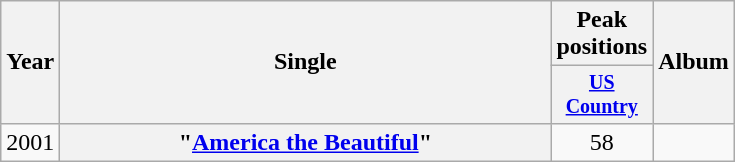<table class="wikitable plainrowheaders" style="text-align:center;">
<tr>
<th rowspan="2">Year</th>
<th rowspan="2" style="width:20em;">Single</th>
<th>Peak positions</th>
<th rowspan="2">Album</th>
</tr>
<tr style="font-size:smaller;">
<th width="60"><a href='#'>US Country</a><br></th>
</tr>
<tr>
<td>2001</td>
<th scope="row">"<a href='#'>America the Beautiful</a>"</th>
<td>58</td>
<td></td>
</tr>
</table>
